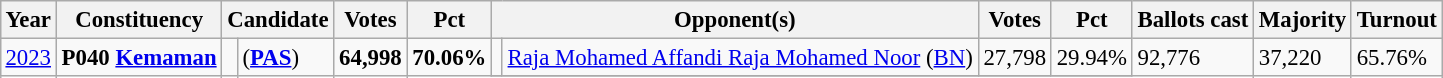<table class="wikitable" style="margin:0.5em ; font-size:95%">
<tr>
<th>Year</th>
<th>Constituency</th>
<th colspan=2>Candidate</th>
<th>Votes</th>
<th>Pct</th>
<th colspan=2>Opponent(s)</th>
<th>Votes</th>
<th>Pct</th>
<th>Ballots cast</th>
<th>Majority</th>
<th>Turnout</th>
</tr>
<tr>
<td rowspan=4><a href='#'>2023</a></td>
<td rowspan=4><strong>P040 <a href='#'>Kemaman</a></strong></td>
<td rowspan=4 ></td>
<td rowspan=4> (<strong><a href='#'>PAS</a></strong>)</td>
<td rowspan=4 align="right"><strong>64,998</strong></td>
<td rowspan=4><strong>70.06%</strong></td>
<td></td>
<td><a href='#'>Raja Mohamed Affandi Raja Mohamed Noor</a> (<a href='#'>BN</a>)</td>
<td align="right">27,798</td>
<td>29.94%</td>
<td rowspan=4>92,776</td>
<td rowspan=4>37,220</td>
<td rowspan=4>65.76%</td>
</tr>
<tr>
</tr>
</table>
